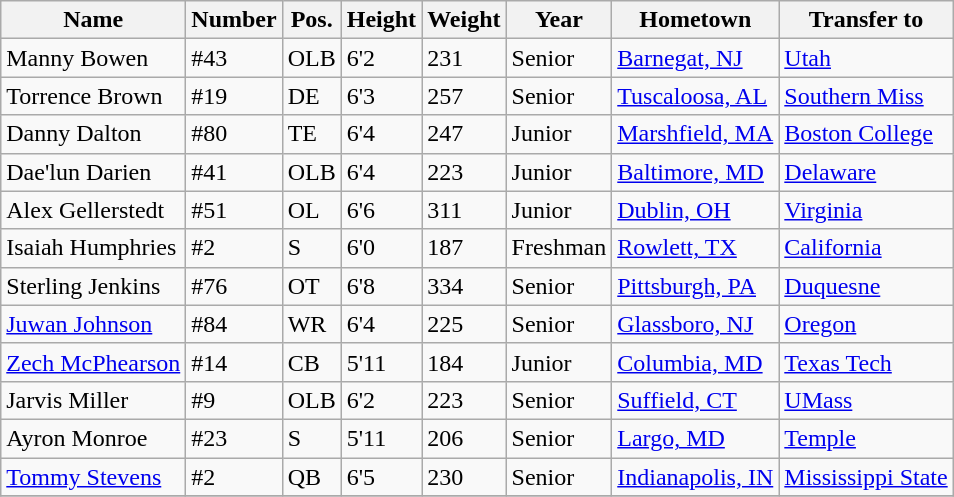<table class="wikitable sortable">
<tr>
<th>Name</th>
<th>Number</th>
<th>Pos.</th>
<th>Height</th>
<th>Weight</th>
<th>Year</th>
<th>Hometown</th>
<th class="unsortable">Transfer to</th>
</tr>
<tr>
<td>Manny Bowen</td>
<td>#43</td>
<td>OLB</td>
<td>6'2</td>
<td>231</td>
<td>Senior </td>
<td><a href='#'>Barnegat, NJ</a></td>
<td><a href='#'>Utah</a></td>
</tr>
<tr>
<td>Torrence Brown</td>
<td>#19</td>
<td>DE</td>
<td>6'3</td>
<td>257</td>
<td>Senior </td>
<td><a href='#'>Tuscaloosa, AL</a></td>
<td><a href='#'>Southern Miss</a></td>
</tr>
<tr>
<td>Danny Dalton</td>
<td>#80</td>
<td>TE</td>
<td>6'4</td>
<td>247</td>
<td>Junior </td>
<td><a href='#'>Marshfield, MA</a></td>
<td><a href='#'>Boston College</a></td>
</tr>
<tr>
<td>Dae'lun Darien</td>
<td>#41</td>
<td>OLB</td>
<td>6'4</td>
<td>223</td>
<td>Junior </td>
<td><a href='#'>Baltimore, MD</a></td>
<td><a href='#'>Delaware</a></td>
</tr>
<tr>
<td>Alex Gellerstedt</td>
<td>#51</td>
<td>OL</td>
<td>6'6</td>
<td>311</td>
<td>Junior </td>
<td><a href='#'>Dublin, OH</a></td>
<td><a href='#'>Virginia</a></td>
</tr>
<tr>
<td>Isaiah Humphries</td>
<td>#2</td>
<td>S</td>
<td>6'0</td>
<td>187</td>
<td>Freshman </td>
<td><a href='#'>Rowlett, TX</a></td>
<td><a href='#'>California</a></td>
</tr>
<tr>
<td>Sterling Jenkins</td>
<td>#76</td>
<td>OT</td>
<td>6'8</td>
<td>334</td>
<td>Senior </td>
<td><a href='#'>Pittsburgh, PA</a></td>
<td><a href='#'>Duquesne</a></td>
</tr>
<tr>
<td><a href='#'>Juwan Johnson</a></td>
<td>#84</td>
<td>WR</td>
<td>6'4</td>
<td>225</td>
<td>Senior</td>
<td><a href='#'>Glassboro, NJ</a></td>
<td><a href='#'>Oregon</a></td>
</tr>
<tr>
<td><a href='#'>Zech McPhearson</a></td>
<td>#14</td>
<td>CB</td>
<td>5'11</td>
<td>184</td>
<td>Junior </td>
<td><a href='#'>Columbia, MD</a></td>
<td><a href='#'>Texas Tech</a></td>
</tr>
<tr>
<td>Jarvis Miller</td>
<td>#9</td>
<td>OLB</td>
<td>6'2</td>
<td>223</td>
<td>Senior </td>
<td><a href='#'>Suffield, CT</a></td>
<td><a href='#'>UMass</a></td>
</tr>
<tr>
<td>Ayron Monroe</td>
<td>#23</td>
<td>S</td>
<td>5'11</td>
<td>206</td>
<td>Senior </td>
<td><a href='#'>Largo, MD</a></td>
<td><a href='#'>Temple</a></td>
</tr>
<tr>
<td><a href='#'>Tommy Stevens</a></td>
<td>#2</td>
<td>QB</td>
<td>6'5</td>
<td>230</td>
<td>Senior</td>
<td><a href='#'>Indianapolis, IN</a></td>
<td><a href='#'>Mississippi State</a></td>
</tr>
<tr>
</tr>
</table>
